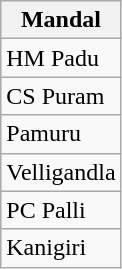<table class="wikitable sortable static-row-numbers static-row-header-hash">
<tr>
<th>Mandal</th>
</tr>
<tr>
<td>HM Padu</td>
</tr>
<tr>
<td>CS Puram</td>
</tr>
<tr>
<td>Pamuru</td>
</tr>
<tr>
<td>Velligandla</td>
</tr>
<tr>
<td>PC Palli</td>
</tr>
<tr>
<td>Kanigiri</td>
</tr>
</table>
